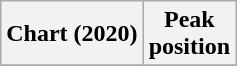<table class="wikitable plainrowheaders sortable" border="1">
<tr>
<th scope="col">Chart (2020)</th>
<th scope="col">Peak<br>position</th>
</tr>
<tr>
</tr>
</table>
